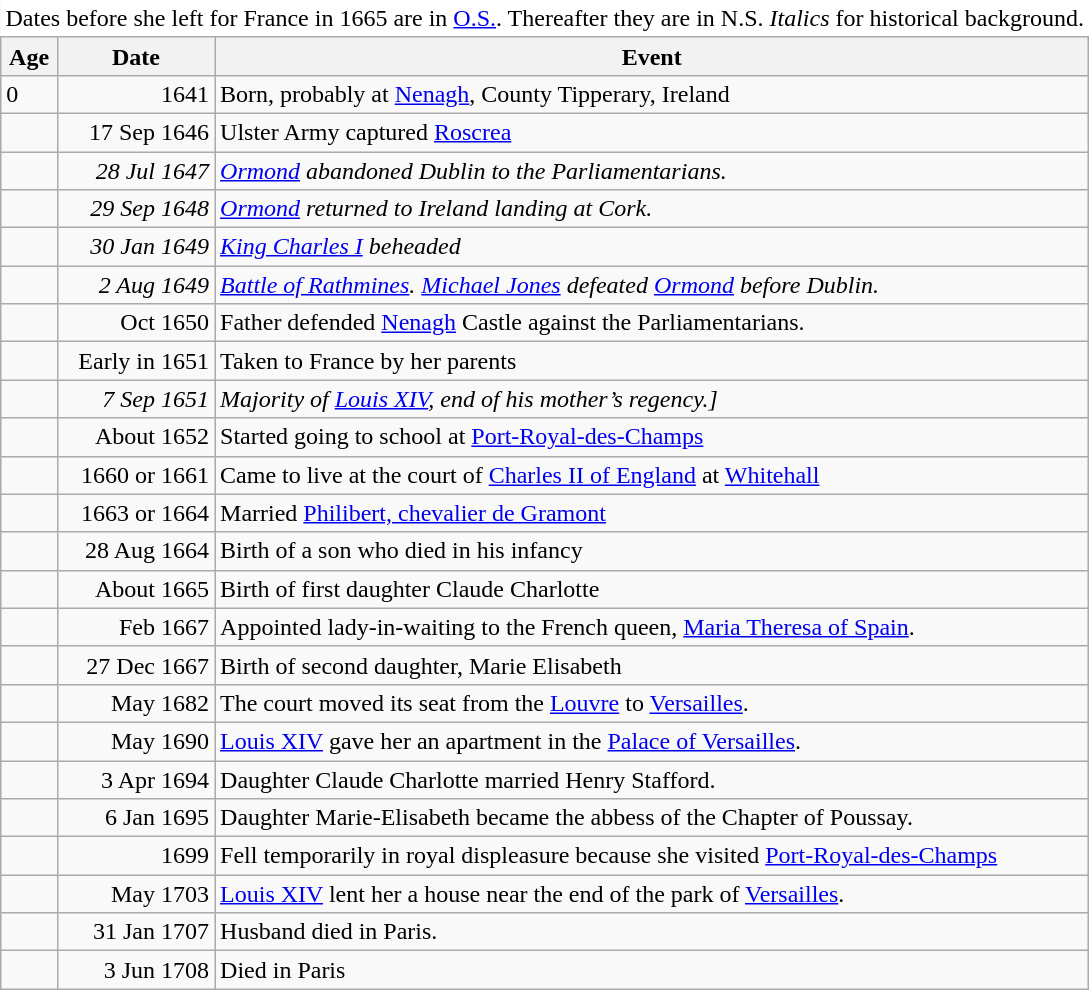<table class="wikitable mw-collapsible mw-collapsed" style="border: none;">
<tr>
<td colspan=3 style="background: white; border: none;">Dates before she left for France in 1665 are in <a href='#'>O.S.</a>. Thereafter they are in N.S. <em>Italics</em> for historical background.</td>
</tr>
<tr>
<th scope="col">Age</th>
<th scope="col">Date</th>
<th scope="col">Event</th>
</tr>
<tr>
<td>0</td>
<td align=right>1641</td>
<td>Born, probably at <a href='#'>Nenagh</a>, County Tipperary, Ireland</td>
</tr>
<tr>
<td></td>
<td align=right>17 Sep 1646</td>
<td>Ulster Army captured <a href='#'>Roscrea</a></td>
</tr>
<tr>
<td></td>
<td align=right><em>28 Jul 1647</em></td>
<td><em><a href='#'>Ormond</a> abandoned Dublin to the Parliamentarians.</em></td>
</tr>
<tr>
<td></td>
<td align=right><em>29 Sep 1648</em></td>
<td><em><a href='#'>Ormond</a> returned to Ireland landing at Cork.</em></td>
</tr>
<tr>
<td></td>
<td align=right><em>30 Jan 1649</em></td>
<td><em><a href='#'>King Charles I</a> beheaded</em></td>
</tr>
<tr>
<td></td>
<td align=right><em>2 Aug 1649</em></td>
<td><em><a href='#'>Battle of Rathmines</a>. <a href='#'>Michael Jones</a> defeated <a href='#'>Ormond</a> before Dublin.</em></td>
</tr>
<tr>
<td></td>
<td align=right>Oct 1650</td>
<td>Father defended <a href='#'>Nenagh</a> Castle against the Parliamentarians.</td>
</tr>
<tr>
<td></td>
<td align=right>Early in 1651</td>
<td>Taken to France by her parents</td>
</tr>
<tr>
<td></td>
<td align=right><em>7 Sep 1651</em></td>
<td><em>Majority of <a href='#'>Louis XIV</a>, end of his mother’s regency.]</em></td>
</tr>
<tr>
<td></td>
<td align=right>About 1652</td>
<td>Started going to school at <a href='#'>Port-Royal-des-Champs</a></td>
</tr>
<tr>
<td></td>
<td align=right>1660 or 1661</td>
<td>Came to live at the court of <a href='#'>Charles II of England</a> at <a href='#'>Whitehall</a></td>
</tr>
<tr>
<td></td>
<td align=right>1663 or 1664</td>
<td>Married <a href='#'>Philibert, chevalier de Gramont</a></td>
</tr>
<tr>
<td></td>
<td align=right>28 Aug 1664</td>
<td>Birth of a son who died in his infancy</td>
</tr>
<tr>
<td></td>
<td align=right>About 1665</td>
<td>Birth of first daughter Claude Charlotte</td>
</tr>
<tr>
<td></td>
<td align=right>Feb 1667</td>
<td>Appointed lady-in-waiting to the French queen, <a href='#'>Maria Theresa of Spain</a>.</td>
</tr>
<tr>
<td></td>
<td align=right>27 Dec 1667</td>
<td>Birth of second daughter, Marie Elisabeth</td>
</tr>
<tr>
<td></td>
<td align=right>May 1682</td>
<td>The court moved its seat from the <a href='#'>Louvre</a> to <a href='#'>Versailles</a>.</td>
</tr>
<tr>
<td></td>
<td align=right>May 1690</td>
<td><a href='#'>Louis XIV</a> gave her an apartment in the <a href='#'>Palace of Versailles</a>.</td>
</tr>
<tr>
<td></td>
<td align=right>3 Apr 1694</td>
<td>Daughter Claude Charlotte married Henry Stafford.</td>
</tr>
<tr>
<td></td>
<td align=right>6 Jan 1695</td>
<td>Daughter Marie-Elisabeth became the abbess of the Chapter of Poussay.</td>
</tr>
<tr>
<td></td>
<td align=right>1699</td>
<td>Fell temporarily in royal displeasure because she visited <a href='#'>Port-Royal-des-Champs</a></td>
</tr>
<tr>
<td></td>
<td align=right>May 1703</td>
<td><a href='#'>Louis XIV</a> lent her a house near the end of the park of <a href='#'>Versailles</a>.</td>
</tr>
<tr>
<td></td>
<td align=right>31 Jan 1707</td>
<td>Husband died in Paris.</td>
</tr>
<tr>
<td></td>
<td align=right>3 Jun 1708</td>
<td>Died in Paris</td>
</tr>
</table>
